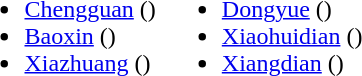<table>
<tr>
<td valign="top"><br><ul><li><a href='#'>Chengguan</a> ()</li><li><a href='#'>Baoxin</a> ()</li><li><a href='#'>Xiazhuang</a> ()</li></ul></td>
<td valign="top"><br><ul><li><a href='#'>Dongyue</a> ()</li><li><a href='#'>Xiaohuidian</a> ()</li><li><a href='#'>Xiangdian</a> ()</li></ul></td>
</tr>
</table>
